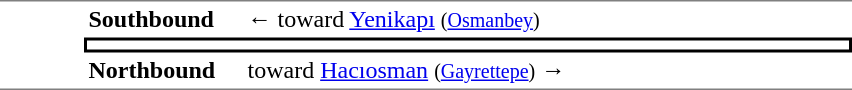<table table border=0 cellspacing=0 cellpadding=3>
<tr>
<td style="border-top:solid 1px gray;border-bottom:solid 1px gray;" width=50 rowspan=3 valign=top></td>
<td style="border-top:solid 1px gray;" width=100><strong>Southbound</strong></td>
<td style="border-top:solid 1px gray;" width=400>←  toward <a href='#'>Yenikapı</a> <small>(<a href='#'>Osmanbey</a>)</small></td>
</tr>
<tr>
<td style="border-top:solid 2px black;border-right:solid 2px black;border-left:solid 2px black;border-bottom:solid 2px black;text-align:center;" colspan=2></td>
</tr>
<tr>
<td style="border-bottom:solid 1px gray;"><strong>Northbound</strong></td>
<td style="border-bottom:solid 1px gray;"> toward <a href='#'>Hacıosman</a> <small>(<a href='#'>Gayrettepe</a>)</small> →</td>
</tr>
</table>
